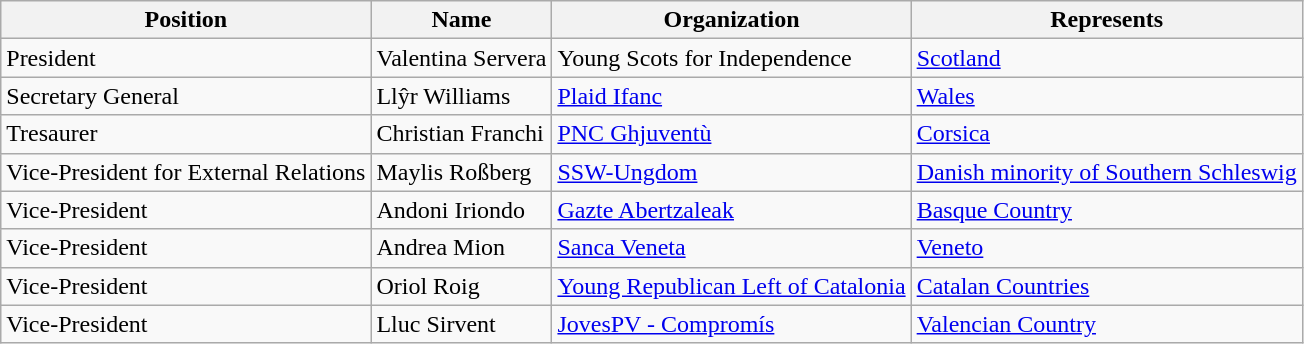<table class="wikitable" border="1">
<tr>
<th>Position</th>
<th>Name</th>
<th>Organization</th>
<th>Represents</th>
</tr>
<tr>
<td>President</td>
<td>Valentina Servera</td>
<td>Young Scots for Independence</td>
<td><a href='#'>Scotland</a></td>
</tr>
<tr>
<td>Secretary General</td>
<td>Llŷr Williams</td>
<td><a href='#'>Plaid Ifanc</a></td>
<td><a href='#'>Wales</a></td>
</tr>
<tr>
<td>Tresaurer</td>
<td>Christian Franchi</td>
<td><a href='#'>PNC Ghjuventù</a></td>
<td><a href='#'>Corsica</a></td>
</tr>
<tr>
<td>Vice-President for External Relations</td>
<td>Maylis Roßberg</td>
<td><a href='#'>SSW-Ungdom</a></td>
<td><a href='#'>Danish minority of Southern Schleswig</a></td>
</tr>
<tr>
<td>Vice-President</td>
<td>Andoni Iriondo</td>
<td><a href='#'>Gazte Abertzaleak</a></td>
<td><a href='#'>Basque Country</a></td>
</tr>
<tr>
<td>Vice-President</td>
<td>Andrea Mion</td>
<td><a href='#'>Sanca Veneta</a></td>
<td><a href='#'>Veneto</a></td>
</tr>
<tr>
<td>Vice-President</td>
<td>Oriol Roig</td>
<td><a href='#'>Young Republican Left of Catalonia</a></td>
<td><a href='#'>Catalan Countries</a></td>
</tr>
<tr>
<td>Vice-President</td>
<td>Lluc Sirvent</td>
<td><a href='#'>JovesPV - Compromís</a></td>
<td><a href='#'>Valencian Country</a></td>
</tr>
</table>
